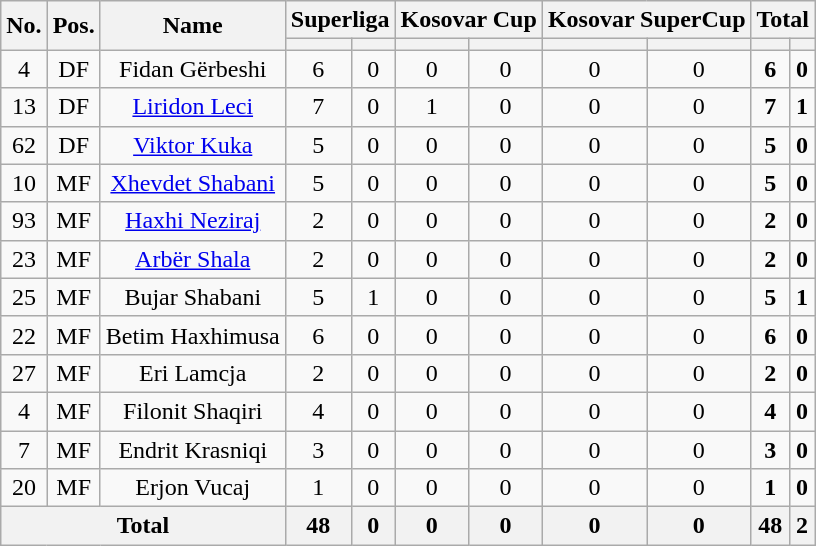<table class="wikitable sortable" style="text-align: center;">
<tr>
<th rowspan="2">No.</th>
<th rowspan="2">Pos.</th>
<th rowspan="2">Name</th>
<th colspan="2">Superliga</th>
<th colspan="2">Kosovar Cup</th>
<th colspan="2">Kosovar SuperCup</th>
<th colspan="2"><strong>Total</strong></th>
</tr>
<tr>
<th></th>
<th></th>
<th></th>
<th></th>
<th></th>
<th></th>
<th></th>
<th></th>
</tr>
<tr>
<td>4</td>
<td>DF</td>
<td> Fidan Gërbeshi</td>
<td>6</td>
<td>0</td>
<td>0</td>
<td>0</td>
<td>0</td>
<td>0</td>
<td><strong>6</strong></td>
<td><strong>0</strong></td>
</tr>
<tr>
<td>13</td>
<td>DF</td>
<td> <a href='#'>Liridon Leci</a></td>
<td>7</td>
<td>0</td>
<td>1</td>
<td>0</td>
<td>0</td>
<td>0</td>
<td><strong>7</strong></td>
<td><strong>1</strong></td>
</tr>
<tr>
<td>62</td>
<td>DF</td>
<td> <a href='#'>Viktor Kuka</a></td>
<td>5</td>
<td>0</td>
<td>0</td>
<td>0</td>
<td>0</td>
<td>0</td>
<td><strong>5</strong></td>
<td><strong>0</strong></td>
</tr>
<tr>
<td>10</td>
<td>MF</td>
<td> <a href='#'>Xhevdet Shabani</a></td>
<td>5</td>
<td>0</td>
<td>0</td>
<td>0</td>
<td>0</td>
<td>0</td>
<td><strong>5</strong></td>
<td><strong>0</strong></td>
</tr>
<tr>
<td>93</td>
<td>MF</td>
<td> <a href='#'>Haxhi Neziraj</a></td>
<td>2</td>
<td>0</td>
<td>0</td>
<td>0</td>
<td>0</td>
<td>0</td>
<td><strong>2</strong></td>
<td><strong>0</strong></td>
</tr>
<tr>
<td>23</td>
<td>MF</td>
<td> <a href='#'>Arbër Shala</a></td>
<td>2</td>
<td>0</td>
<td>0</td>
<td>0</td>
<td>0</td>
<td>0</td>
<td><strong>2</strong></td>
<td><strong>0</strong></td>
</tr>
<tr>
<td>25</td>
<td>MF</td>
<td> Bujar Shabani</td>
<td>5</td>
<td>1</td>
<td>0</td>
<td>0</td>
<td>0</td>
<td>0</td>
<td><strong>5</strong></td>
<td><strong>1</strong></td>
</tr>
<tr>
<td>22</td>
<td>MF</td>
<td> Betim Haxhimusa</td>
<td>6</td>
<td>0</td>
<td>0</td>
<td>0</td>
<td>0</td>
<td>0</td>
<td><strong>6</strong></td>
<td><strong>0</strong></td>
</tr>
<tr>
<td>27</td>
<td>MF</td>
<td> Eri Lamcja</td>
<td>2</td>
<td>0</td>
<td>0</td>
<td>0</td>
<td>0</td>
<td>0</td>
<td><strong>2</strong></td>
<td><strong>0</strong></td>
</tr>
<tr>
<td>4</td>
<td>MF</td>
<td> Filonit Shaqiri</td>
<td>4</td>
<td>0</td>
<td>0</td>
<td>0</td>
<td>0</td>
<td>0</td>
<td><strong>4</strong></td>
<td><strong>0</strong></td>
</tr>
<tr>
<td>7</td>
<td>MF</td>
<td> Endrit Krasniqi</td>
<td>3</td>
<td>0</td>
<td>0</td>
<td>0</td>
<td>0</td>
<td>0</td>
<td><strong>3</strong></td>
<td><strong>0</strong></td>
</tr>
<tr>
<td>20</td>
<td>MF</td>
<td> Erjon Vucaj</td>
<td>1</td>
<td>0</td>
<td>0</td>
<td>0</td>
<td>0</td>
<td>0</td>
<td><strong>1</strong></td>
<td><strong>0</strong></td>
</tr>
<tr>
<th colspan=3>Total</th>
<th>48</th>
<th>0</th>
<th>0</th>
<th>0</th>
<th>0</th>
<th>0</th>
<th><strong>48</strong></th>
<th><strong>2</strong></th>
</tr>
</table>
